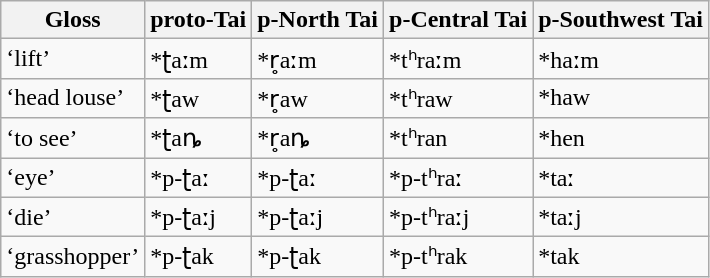<table class="wikitable sortable">
<tr>
<th>Gloss</th>
<th>proto-Tai</th>
<th>p-North Tai</th>
<th>p-Central Tai</th>
<th>p-Southwest Tai</th>
</tr>
<tr>
<td>‘lift’</td>
<td>*ʈaːm</td>
<td>*r̥aːm</td>
<td>*tʰraːm</td>
<td>*haːm</td>
</tr>
<tr>
<td>‘head louse’</td>
<td>*ʈaw</td>
<td>*r̥aw</td>
<td>*tʰraw</td>
<td>*haw</td>
</tr>
<tr>
<td>‘to see’</td>
<td>*ʈaȵ</td>
<td>*r̥aȵ</td>
<td>*tʰran</td>
<td>*hen</td>
</tr>
<tr>
<td>‘eye’</td>
<td>*p-ʈaː</td>
<td>*p-ʈaː</td>
<td>*p-tʰraː</td>
<td>*taː</td>
</tr>
<tr>
<td>‘die’</td>
<td>*p-ʈaːj</td>
<td>*p-ʈaːj</td>
<td>*p-tʰraːj</td>
<td>*taːj</td>
</tr>
<tr>
<td>‘grasshopper’</td>
<td>*p-ʈak</td>
<td>*p-ʈak</td>
<td>*p-tʰrak</td>
<td>*tak</td>
</tr>
</table>
